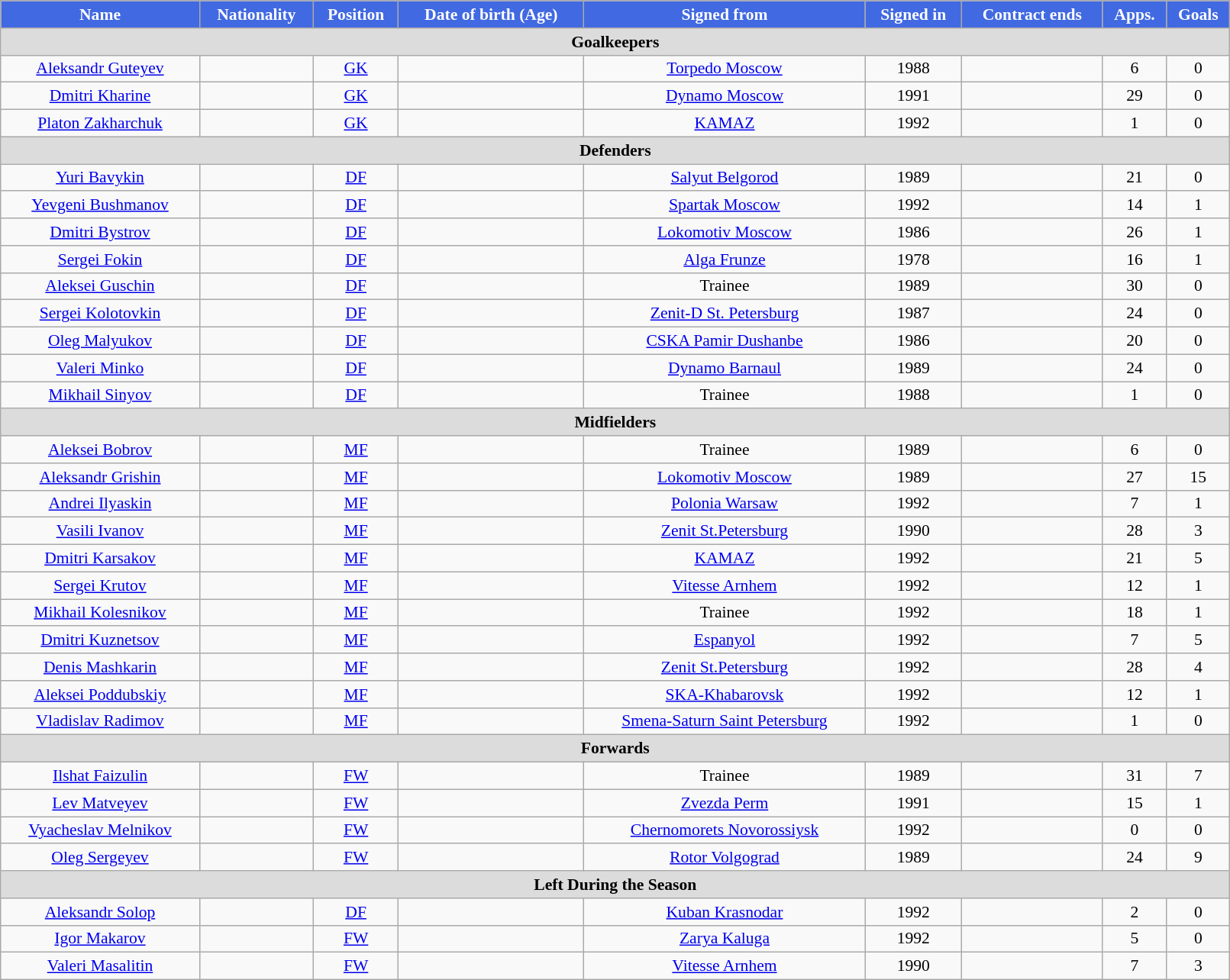<table class="wikitable"  style="text-align:center; font-size:90%; width:85%;">
<tr>
<th style="background:#4169E1; color:white; text-align:center;">Name</th>
<th style="background:#4169E1; color:white; text-align:center;">Nationality</th>
<th style="background:#4169E1; color:white; text-align:center;">Position</th>
<th style="background:#4169E1; color:white; text-align:center;">Date of birth (Age)</th>
<th style="background:#4169E1; color:white; text-align:center;">Signed from</th>
<th style="background:#4169E1; color:white; text-align:center;">Signed in</th>
<th style="background:#4169E1; color:white; text-align:center;">Contract ends</th>
<th style="background:#4169E1; color:white; text-align:center;">Apps.</th>
<th style="background:#4169E1; color:white; text-align:center;">Goals</th>
</tr>
<tr>
<th colspan="11"  style="background:#dcdcdc; text-align:center;">Goalkeepers</th>
</tr>
<tr>
<td><a href='#'>Aleksandr Guteyev</a></td>
<td></td>
<td><a href='#'>GK</a></td>
<td></td>
<td><a href='#'>Torpedo Moscow</a></td>
<td>1988</td>
<td></td>
<td>6</td>
<td>0</td>
</tr>
<tr>
<td><a href='#'>Dmitri Kharine</a></td>
<td></td>
<td><a href='#'>GK</a></td>
<td></td>
<td><a href='#'>Dynamo Moscow</a></td>
<td>1991</td>
<td></td>
<td>29</td>
<td>0</td>
</tr>
<tr>
<td><a href='#'>Platon Zakharchuk</a></td>
<td></td>
<td><a href='#'>GK</a></td>
<td></td>
<td><a href='#'>KAMAZ</a></td>
<td>1992</td>
<td></td>
<td>1</td>
<td>0</td>
</tr>
<tr>
<th colspan="11"  style="background:#dcdcdc; text-align:center;">Defenders</th>
</tr>
<tr>
<td><a href='#'>Yuri Bavykin</a></td>
<td></td>
<td><a href='#'>DF</a></td>
<td></td>
<td><a href='#'>Salyut Belgorod</a></td>
<td>1989</td>
<td></td>
<td>21</td>
<td>0</td>
</tr>
<tr>
<td><a href='#'>Yevgeni Bushmanov</a></td>
<td></td>
<td><a href='#'>DF</a></td>
<td></td>
<td><a href='#'>Spartak Moscow</a></td>
<td>1992</td>
<td></td>
<td>14</td>
<td>1</td>
</tr>
<tr>
<td><a href='#'>Dmitri Bystrov</a></td>
<td></td>
<td><a href='#'>DF</a></td>
<td></td>
<td><a href='#'>Lokomotiv Moscow</a></td>
<td>1986</td>
<td></td>
<td>26</td>
<td>1</td>
</tr>
<tr>
<td><a href='#'>Sergei Fokin</a></td>
<td></td>
<td><a href='#'>DF</a></td>
<td></td>
<td><a href='#'>Alga Frunze</a></td>
<td>1978</td>
<td></td>
<td>16</td>
<td>1</td>
</tr>
<tr>
<td><a href='#'>Aleksei Guschin</a></td>
<td></td>
<td><a href='#'>DF</a></td>
<td></td>
<td>Trainee</td>
<td>1989</td>
<td></td>
<td>30</td>
<td>0</td>
</tr>
<tr>
<td><a href='#'>Sergei Kolotovkin</a></td>
<td></td>
<td><a href='#'>DF</a></td>
<td></td>
<td><a href='#'>Zenit-D St. Petersburg</a></td>
<td>1987</td>
<td></td>
<td>24</td>
<td>0</td>
</tr>
<tr>
<td><a href='#'>Oleg Malyukov</a></td>
<td></td>
<td><a href='#'>DF</a></td>
<td></td>
<td><a href='#'>CSKA Pamir Dushanbe</a></td>
<td>1986</td>
<td></td>
<td>20</td>
<td>0</td>
</tr>
<tr>
<td><a href='#'>Valeri Minko</a></td>
<td></td>
<td><a href='#'>DF</a></td>
<td></td>
<td><a href='#'>Dynamo Barnaul</a></td>
<td>1989</td>
<td></td>
<td>24</td>
<td>0</td>
</tr>
<tr>
<td><a href='#'>Mikhail Sinyov</a></td>
<td></td>
<td><a href='#'>DF</a></td>
<td></td>
<td>Trainee</td>
<td>1988</td>
<td></td>
<td>1</td>
<td>0</td>
</tr>
<tr>
<th colspan="11"  style="background:#dcdcdc; text-align:center;">Midfielders</th>
</tr>
<tr>
<td><a href='#'>Aleksei Bobrov</a></td>
<td></td>
<td><a href='#'>MF</a></td>
<td></td>
<td>Trainee</td>
<td>1989</td>
<td></td>
<td>6</td>
<td>0</td>
</tr>
<tr>
<td><a href='#'>Aleksandr Grishin</a></td>
<td></td>
<td><a href='#'>MF</a></td>
<td></td>
<td><a href='#'>Lokomotiv Moscow</a></td>
<td>1989</td>
<td></td>
<td>27</td>
<td>15</td>
</tr>
<tr>
<td><a href='#'>Andrei Ilyaskin</a></td>
<td></td>
<td><a href='#'>MF</a></td>
<td></td>
<td><a href='#'>Polonia Warsaw</a></td>
<td>1992</td>
<td></td>
<td>7</td>
<td>1</td>
</tr>
<tr>
<td><a href='#'>Vasili Ivanov</a></td>
<td></td>
<td><a href='#'>MF</a></td>
<td></td>
<td><a href='#'>Zenit St.Petersburg</a></td>
<td>1990</td>
<td></td>
<td>28</td>
<td>3</td>
</tr>
<tr>
<td><a href='#'>Dmitri Karsakov</a></td>
<td></td>
<td><a href='#'>MF</a></td>
<td></td>
<td><a href='#'>KAMAZ</a></td>
<td>1992</td>
<td></td>
<td>21</td>
<td>5</td>
</tr>
<tr>
<td><a href='#'>Sergei Krutov</a></td>
<td></td>
<td><a href='#'>MF</a></td>
<td></td>
<td><a href='#'>Vitesse Arnhem</a></td>
<td>1992</td>
<td></td>
<td>12</td>
<td>1</td>
</tr>
<tr>
<td><a href='#'>Mikhail Kolesnikov</a></td>
<td></td>
<td><a href='#'>MF</a></td>
<td></td>
<td>Trainee</td>
<td>1992</td>
<td></td>
<td>18</td>
<td>1</td>
</tr>
<tr>
<td><a href='#'>Dmitri Kuznetsov</a></td>
<td></td>
<td><a href='#'>MF</a></td>
<td></td>
<td><a href='#'>Espanyol</a></td>
<td>1992</td>
<td></td>
<td>7</td>
<td>5</td>
</tr>
<tr>
<td><a href='#'>Denis Mashkarin</a></td>
<td></td>
<td><a href='#'>MF</a></td>
<td></td>
<td><a href='#'>Zenit St.Petersburg</a></td>
<td>1992</td>
<td></td>
<td>28</td>
<td>4</td>
</tr>
<tr>
<td><a href='#'>Aleksei Poddubskiy</a></td>
<td></td>
<td><a href='#'>MF</a></td>
<td></td>
<td><a href='#'>SKA-Khabarovsk</a></td>
<td>1992</td>
<td></td>
<td>12</td>
<td>1</td>
</tr>
<tr>
<td><a href='#'>Vladislav Radimov</a></td>
<td></td>
<td><a href='#'>MF</a></td>
<td></td>
<td><a href='#'>Smena-Saturn Saint Petersburg</a></td>
<td>1992</td>
<td></td>
<td>1</td>
<td>0</td>
</tr>
<tr>
<th colspan="11"  style="background:#dcdcdc; text-align:center;">Forwards</th>
</tr>
<tr>
<td><a href='#'>Ilshat Faizulin</a></td>
<td></td>
<td><a href='#'>FW</a></td>
<td></td>
<td>Trainee</td>
<td>1989</td>
<td></td>
<td>31</td>
<td>7</td>
</tr>
<tr>
<td><a href='#'>Lev Matveyev</a></td>
<td></td>
<td><a href='#'>FW</a></td>
<td></td>
<td><a href='#'>Zvezda Perm</a></td>
<td>1991</td>
<td></td>
<td>15</td>
<td>1</td>
</tr>
<tr>
<td><a href='#'>Vyacheslav Melnikov</a></td>
<td></td>
<td><a href='#'>FW</a></td>
<td></td>
<td><a href='#'>Chernomorets Novorossiysk</a></td>
<td>1992</td>
<td></td>
<td>0</td>
<td>0</td>
</tr>
<tr>
<td><a href='#'>Oleg Sergeyev</a></td>
<td></td>
<td><a href='#'>FW</a></td>
<td></td>
<td><a href='#'>Rotor Volgograd</a></td>
<td>1989</td>
<td></td>
<td>24</td>
<td>9</td>
</tr>
<tr>
<th colspan="11"  style="background:#dcdcdc; text-align:center;">Left During the Season</th>
</tr>
<tr>
<td><a href='#'>Aleksandr Solop</a></td>
<td></td>
<td><a href='#'>DF</a></td>
<td></td>
<td><a href='#'>Kuban Krasnodar</a></td>
<td>1992</td>
<td></td>
<td>2</td>
<td>0</td>
</tr>
<tr>
<td><a href='#'>Igor Makarov</a></td>
<td></td>
<td><a href='#'>FW</a></td>
<td></td>
<td><a href='#'>Zarya Kaluga</a></td>
<td>1992</td>
<td></td>
<td>5</td>
<td>0</td>
</tr>
<tr>
<td><a href='#'>Valeri Masalitin</a></td>
<td></td>
<td><a href='#'>FW</a></td>
<td></td>
<td><a href='#'>Vitesse Arnhem</a></td>
<td>1990</td>
<td></td>
<td>7</td>
<td>3</td>
</tr>
</table>
